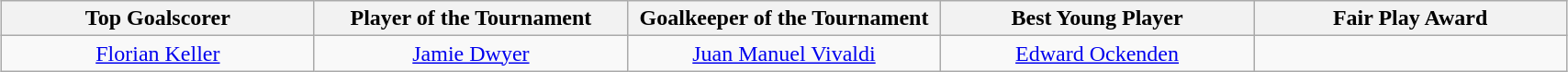<table class=wikitable style="text-align:center; margin:auto">
<tr>
<th style="width: 220px;">Top Goalscorer</th>
<th style="width: 220px;">Player of the Tournament</th>
<th style="width: 220px;">Goalkeeper of the Tournament</th>
<th style="width: 220px;">Best Young Player</th>
<th style="width: 220px;">Fair Play Award</th>
</tr>
<tr>
<td> <a href='#'>Florian Keller</a></td>
<td> <a href='#'>Jamie Dwyer</a></td>
<td> <a href='#'>Juan Manuel Vivaldi</a></td>
<td> <a href='#'>Edward Ockenden</a></td>
<td></td>
</tr>
</table>
